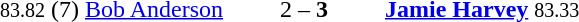<table style="text-align:center">
<tr>
<th width=223></th>
<th width=100></th>
<th width=223></th>
</tr>
<tr>
<td align=right><small>83.82</small> (7) <a href='#'>Bob Anderson</a> </td>
<td>2 – <strong>3</strong></td>
<td align=left> <strong><a href='#'>Jamie Harvey</a></strong> <small>83.33</small></td>
</tr>
</table>
